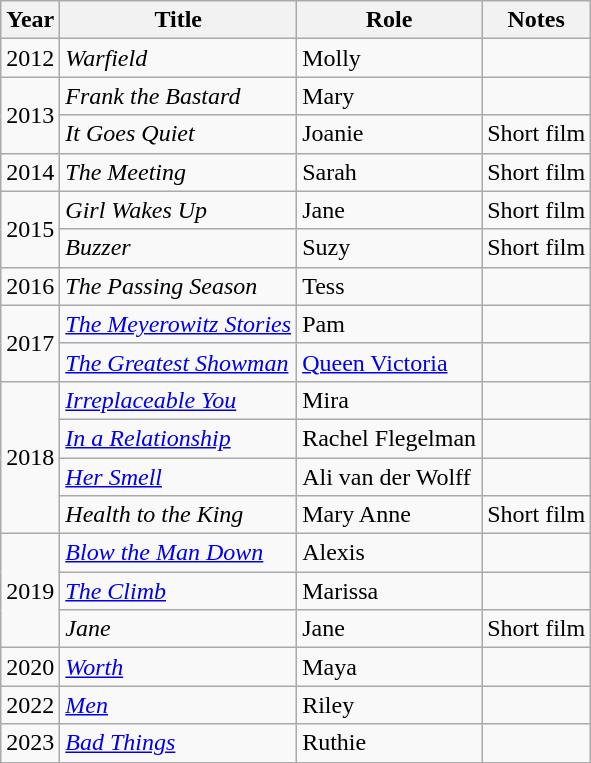<table class="wikitable sortable">
<tr>
<th>Year</th>
<th>Title</th>
<th>Role</th>
<th class="unsortable">Notes</th>
</tr>
<tr>
<td>2012</td>
<td><em>Warfield</em></td>
<td>Molly</td>
<td></td>
</tr>
<tr>
<td rowspan=2>2013</td>
<td><em>Frank the Bastard</em></td>
<td>Mary</td>
<td></td>
</tr>
<tr>
<td><em>It Goes Quiet</em></td>
<td>Joanie</td>
<td>Short film</td>
</tr>
<tr>
<td>2014</td>
<td><em>The Meeting</em></td>
<td>Sarah</td>
<td>Short film</td>
</tr>
<tr>
<td rowspan=2>2015</td>
<td><em>Girl Wakes Up</em></td>
<td>Jane</td>
<td>Short film</td>
</tr>
<tr>
<td><em>Buzzer</em></td>
<td>Suzy</td>
<td>Short film</td>
</tr>
<tr>
<td>2016</td>
<td><em>The Passing Season</em></td>
<td>Tess</td>
<td></td>
</tr>
<tr>
<td rowspan=2>2017</td>
<td><em><a href='#'>The Meyerowitz Stories</a></em></td>
<td>Pam</td>
<td></td>
</tr>
<tr>
<td><em><a href='#'>The Greatest Showman</a></em></td>
<td><a href='#'>Queen Victoria</a></td>
<td></td>
</tr>
<tr>
<td rowspan=4>2018</td>
<td><em><a href='#'>Irreplaceable You</a></em></td>
<td>Mira</td>
<td></td>
</tr>
<tr>
<td><em><a href='#'>In a Relationship</a></em></td>
<td>Rachel Flegelman</td>
<td></td>
</tr>
<tr>
<td><em><a href='#'>Her Smell</a></em></td>
<td>Ali van der Wolff</td>
<td></td>
</tr>
<tr>
<td><em>Health to the King</em></td>
<td>Mary Anne</td>
<td>Short film</td>
</tr>
<tr>
<td rowspan=3>2019</td>
<td><em><a href='#'>Blow the Man Down</a></em></td>
<td>Alexis</td>
<td></td>
</tr>
<tr>
<td><em><a href='#'>The Climb</a></em></td>
<td>Marissa</td>
<td></td>
</tr>
<tr>
<td><em>Jane</em></td>
<td>Jane</td>
<td>Short film</td>
</tr>
<tr>
<td>2020</td>
<td><em><a href='#'>Worth</a></em></td>
<td>Maya</td>
<td></td>
</tr>
<tr>
<td>2022</td>
<td><em><a href='#'>Men</a></em></td>
<td>Riley</td>
<td></td>
</tr>
<tr>
<td>2023</td>
<td><em><a href='#'>Bad Things</a></em></td>
<td>Ruthie</td>
<td></td>
</tr>
<tr>
</tr>
</table>
